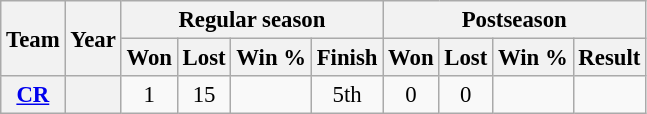<table class="wikitable" style="font-size: 95%; text-align:center;">
<tr>
<th rowspan=2>Team</th>
<th rowspan=2>Year</th>
<th colspan=4>Regular season</th>
<th colspan=4>Postseason</th>
</tr>
<tr>
<th>Won</th>
<th>Lost</th>
<th>Win %</th>
<th>Finish</th>
<th>Won</th>
<th>Lost</th>
<th>Win %</th>
<th>Result</th>
</tr>
<tr !>
<th><a href='#'>CR</a></th>
<th></th>
<td>1</td>
<td>15</td>
<td></td>
<td>5th</td>
<td>0</td>
<td>0</td>
<td></td>
<td></td>
</tr>
</table>
